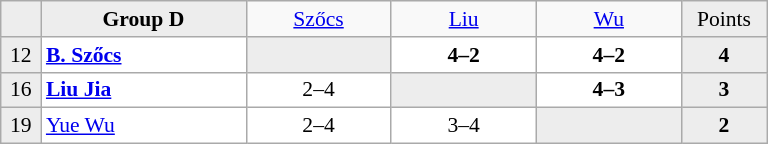<table class="wikitable" style="font-size:90%">
<tr style="text-align:center;">
<td style="background-color:#ededed;" width="20"></td>
<td style="background-color:#ededed;" width="130" style="text-align:center;"><strong>Group D</strong></td>
<td width="90"> <a href='#'>Szőcs</a></td>
<td width="90"> <a href='#'>Liu</a></td>
<td width="90"> <a href='#'>Wu</a></td>
<td style="background-color:#ededed;" width="50">Points</td>
</tr>
<tr style="text-align:center;background-color:#ffffff;">
<td style="background-color:#ededed;">12</td>
<td style="text-align:left;"> <strong><a href='#'>B. Szőcs</a></strong></td>
<td style="background-color:#ededed;"></td>
<td><strong>4–2</strong></td>
<td><strong>4–2</strong></td>
<td style="background-color:#ededed;"><strong>4</strong></td>
</tr>
<tr style="text-align:center;background-color:#ffffff;">
<td style="background-color:#ededed;">16</td>
<td style="text-align:left;"> <strong><a href='#'>Liu Jia</a></strong></td>
<td>2–4</td>
<td style="background-color:#ededed;"></td>
<td><strong>4–3</strong></td>
<td style="background-color:#ededed;"><strong>3</strong></td>
</tr>
<tr style="text-align:center;background-color:#ffffff;">
<td style="background-color:#ededed;">19</td>
<td style="text-align:left;"> <a href='#'>Yue Wu</a></td>
<td>2–4</td>
<td>3–4</td>
<td style="background-color:#ededed;"></td>
<td style="background-color:#ededed;"><strong>2</strong></td>
</tr>
</table>
